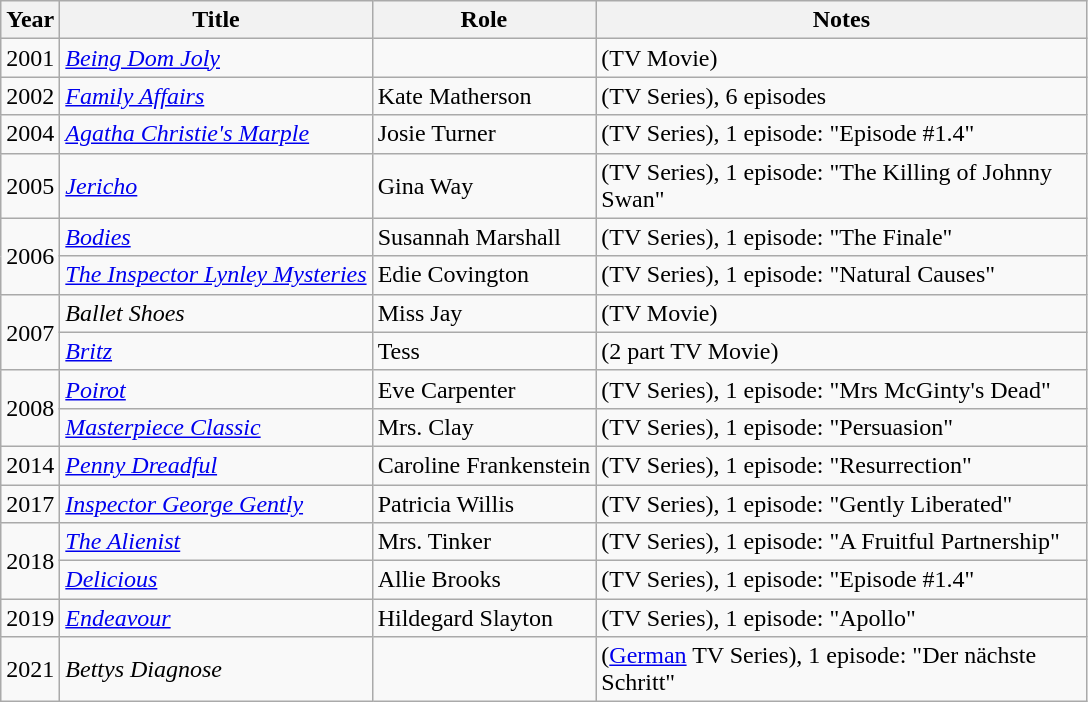<table class="wikitable sortable">
<tr>
<th>Year</th>
<th>Title</th>
<th>Role</th>
<th class="unsortable" style="width:20em;">Notes</th>
</tr>
<tr>
<td>2001</td>
<td><em><a href='#'>Being Dom Joly</a></em></td>
<td></td>
<td>(TV Movie)</td>
</tr>
<tr>
<td>2002</td>
<td><em><a href='#'>Family Affairs</a></em></td>
<td>Kate Matherson</td>
<td>(TV Series), 6 episodes</td>
</tr>
<tr>
<td>2004</td>
<td><em><a href='#'>Agatha Christie's Marple</a></em></td>
<td>Josie Turner</td>
<td>(TV Series), 1 episode: "Episode #1.4"</td>
</tr>
<tr>
<td>2005</td>
<td><em><a href='#'>Jericho</a></em></td>
<td>Gina Way</td>
<td>(TV Series), 1 episode: "The Killing of Johnny Swan"</td>
</tr>
<tr>
<td rowspan="2">2006</td>
<td><em><a href='#'>Bodies</a></em></td>
<td>Susannah Marshall</td>
<td>(TV Series), 1 episode: "The Finale"</td>
</tr>
<tr>
<td><em><a href='#'>The Inspector Lynley Mysteries</a></em></td>
<td>Edie Covington</td>
<td>(TV Series), 1 episode: "Natural Causes"</td>
</tr>
<tr>
<td rowspan="2">2007</td>
<td><em>Ballet Shoes</em></td>
<td>Miss Jay</td>
<td>(TV Movie)</td>
</tr>
<tr>
<td><em><a href='#'>Britz</a></em></td>
<td>Tess</td>
<td>(2 part TV Movie)</td>
</tr>
<tr>
<td rowspan="2">2008</td>
<td><em><a href='#'>Poirot</a></em></td>
<td>Eve Carpenter</td>
<td>(TV Series), 1 episode: "Mrs McGinty's Dead"</td>
</tr>
<tr>
<td><em><a href='#'>Masterpiece Classic</a></em></td>
<td>Mrs. Clay</td>
<td>(TV Series), 1 episode: "Persuasion"</td>
</tr>
<tr>
<td>2014</td>
<td><em><a href='#'>Penny Dreadful</a></em></td>
<td>Caroline Frankenstein</td>
<td>(TV Series), 1 episode: "Resurrection"</td>
</tr>
<tr>
<td>2017</td>
<td><em><a href='#'>Inspector George Gently</a></em></td>
<td>Patricia Willis</td>
<td>(TV Series), 1 episode: "Gently Liberated"</td>
</tr>
<tr>
<td rowspan="2">2018</td>
<td><em><a href='#'>The Alienist</a></em></td>
<td>Mrs. Tinker</td>
<td>(TV Series), 1 episode: "A Fruitful Partnership"</td>
</tr>
<tr>
<td><em><a href='#'>Delicious</a></em></td>
<td>Allie Brooks</td>
<td>(TV Series), 1 episode: "Episode #1.4"</td>
</tr>
<tr>
<td>2019</td>
<td><em><a href='#'>Endeavour</a></em></td>
<td>Hildegard Slayton</td>
<td>(TV Series), 1 episode: "Apollo"</td>
</tr>
<tr>
<td>2021</td>
<td><em>Bettys Diagnose</em></td>
<td></td>
<td>(<a href='#'>German</a> TV Series), 1 episode: "Der nächste Schritt"</td>
</tr>
</table>
